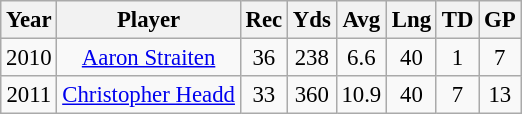<table class="wikitable" style="font-size: 95%; text-align:center;">
<tr>
<th>Year</th>
<th>Player</th>
<th>Rec</th>
<th>Yds</th>
<th>Avg</th>
<th>Lng</th>
<th>TD</th>
<th>GP</th>
</tr>
<tr>
<td align="center">2010</td>
<td><a href='#'>Aaron Straiten</a></td>
<td>36</td>
<td>238</td>
<td>6.6</td>
<td>40</td>
<td>1</td>
<td>7</td>
</tr>
<tr>
<td align="center">2011</td>
<td><a href='#'>Christopher Headd</a></td>
<td>33</td>
<td>360</td>
<td>10.9</td>
<td>40</td>
<td>7</td>
<td>13</td>
</tr>
</table>
